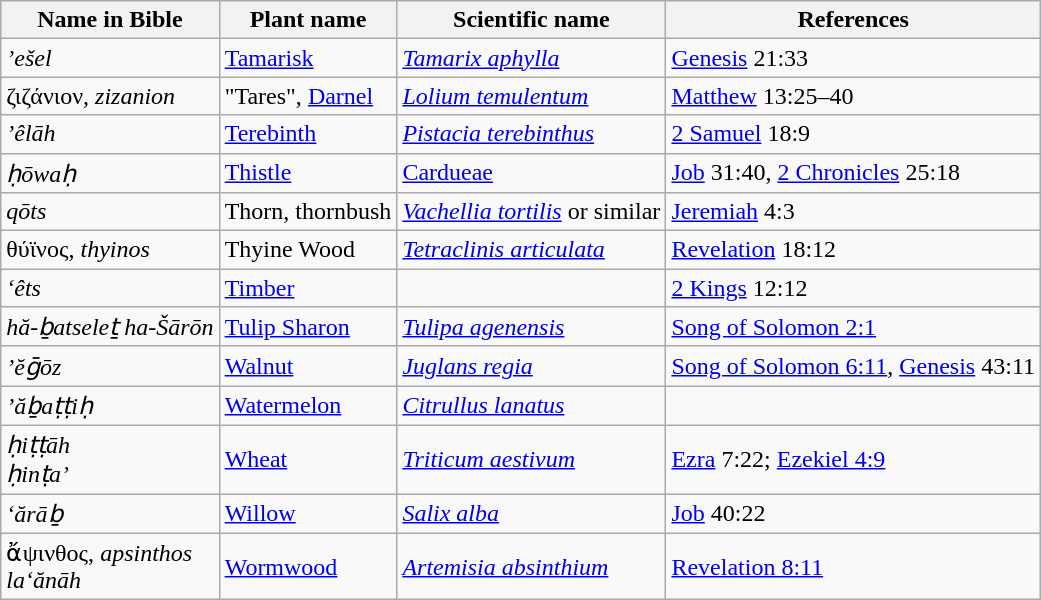<table class="wikitable sortable">
<tr>
<th>Name in Bible</th>
<th>Plant name</th>
<th>Scientific name</th>
<th>References</th>
</tr>
<tr>
<td> <em>’ešel</em></td>
<td><a href='#'>Tamarisk</a></td>
<td><em><a href='#'>Tamarix aphylla</a></em></td>
<td><a href='#'>Genesis</a> 21:33</td>
</tr>
<tr>
<td>ζιζάνιον, <em>zizanion</em></td>
<td>"Tares", <a href='#'>Darnel</a></td>
<td><em><a href='#'>Lolium temulentum</a></em></td>
<td><a href='#'>Matthew</a> 13:25–40</td>
</tr>
<tr>
<td> <em>’êlāh</em></td>
<td><a href='#'>Terebinth</a></td>
<td><em><a href='#'>Pistacia terebinthus</a></em></td>
<td><a href='#'>2 Samuel</a> 18:9</td>
</tr>
<tr>
<td> <em>ḥōwaḥ</em></td>
<td><a href='#'>Thistle</a></td>
<td><a href='#'>Cardueae</a></td>
<td><a href='#'>Job</a> 31:40, <a href='#'>2 Chronicles</a> 25:18</td>
</tr>
<tr>
<td> <em>qōts</em></td>
<td>Thorn, thornbush</td>
<td><em><a href='#'>Vachellia tortilis</a></em> or similar</td>
<td><a href='#'>Jeremiah</a> 4:3</td>
</tr>
<tr>
<td>θύϊνος, <em>thyinos</em></td>
<td>Thyine Wood</td>
<td><em><a href='#'>Tetraclinis articulata</a></em></td>
<td><a href='#'>Revelation</a> 18:12</td>
</tr>
<tr>
<td> <em>‘êts</em></td>
<td><a href='#'>Timber</a></td>
<td></td>
<td><a href='#'>2 Kings</a> 12:12</td>
</tr>
<tr>
<td> <em>hă-ḇatseleṯ ha-Šārōn</em></td>
<td><a href='#'>Tulip Sharon</a></td>
<td><em><a href='#'>Tulipa agenensis</a></em></td>
<td><a href='#'>Song of Solomon 2:1</a></td>
</tr>
<tr>
<td> <em>’ĕḡōz</em></td>
<td><a href='#'>Walnut</a></td>
<td><em><a href='#'>Juglans regia</a></em></td>
<td><a href='#'>Song of Solomon 6:11</a>, <a href='#'>Genesis</a> 43:11</td>
</tr>
<tr>
<td> <em>’ăḇaṭṭiḥ</em></td>
<td><a href='#'>Watermelon</a></td>
<td><em><a href='#'>Citrullus lanatus</a></em></td>
<td></td>
</tr>
<tr>
<td> <em>ḥiṭṭāh</em><br> <em>ḥinṭa’</em></td>
<td><a href='#'>Wheat</a></td>
<td><em><a href='#'>Triticum aestivum</a></em></td>
<td><a href='#'>Ezra</a> 7:22; <a href='#'>Ezekiel 4:9</a></td>
</tr>
<tr>
<td> <em>‘ărāḇ</em></td>
<td><a href='#'>Willow</a></td>
<td><em><a href='#'>Salix alba</a></em></td>
<td><a href='#'>Job</a> 40:22</td>
</tr>
<tr>
<td>ἄψινθος, <em>apsinthos</em><br> <em>la‘ănāh</em></td>
<td><a href='#'>Wormwood</a></td>
<td><em><a href='#'>Artemisia absinthium</a></em></td>
<td><a href='#'>Revelation 8:11</a></td>
</tr>
</table>
